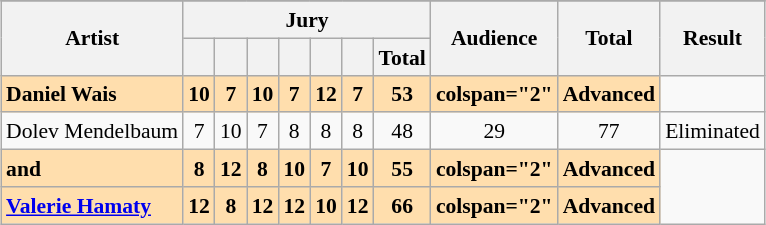<table class="wikitable" style="margin: 1em auto 1em auto; text-align:center; font-size:90%; line-height:18px;">
<tr>
</tr>
<tr>
<th rowspan="2">Artist</th>
<th colspan="7">Jury</th>
<th rowspan="2">Audience</th>
<th rowspan="2">Total</th>
<th rowspan="2">Result</th>
</tr>
<tr>
<th></th>
<th></th>
<th></th>
<th></th>
<th></th>
<th></th>
<th>Total</th>
</tr>
<tr style="font-weight:bold; background:navajowhite;">
<td align="left">Daniel Wais</td>
<td>10</td>
<td>7</td>
<td>10</td>
<td>7</td>
<td>12</td>
<td>7</td>
<td>53</td>
<td>colspan="2"</td>
<td>Advanced</td>
</tr>
<tr>
<td align="left">Dolev Mendelbaum</td>
<td>7</td>
<td>10</td>
<td>7</td>
<td>8</td>
<td>8</td>
<td>8</td>
<td>48</td>
<td>29</td>
<td>77</td>
<td>Eliminated</td>
</tr>
<tr style="font-weight:bold; background:navajowhite;">
<td align="left"> and </td>
<td>8</td>
<td>12</td>
<td>8</td>
<td>10</td>
<td>7</td>
<td>10</td>
<td>55</td>
<td>colspan="2" </td>
<td>Advanced</td>
</tr>
<tr style="font-weight:bold; background:navajowhite;">
<td align="left"><a href='#'>Valerie Hamaty</a></td>
<td>12</td>
<td>8</td>
<td>12</td>
<td>12</td>
<td>10</td>
<td>12</td>
<td>66</td>
<td>colspan="2" </td>
<td>Advanced</td>
</tr>
</table>
